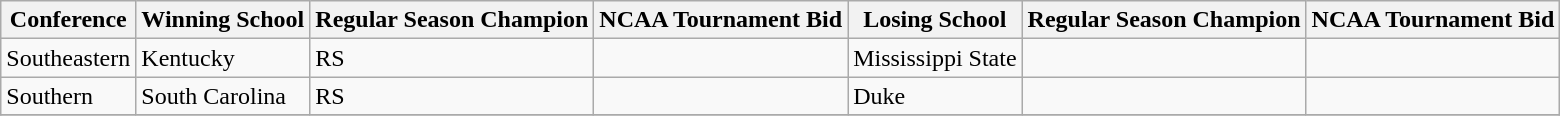<table class="wikitable">
<tr>
<th>Conference</th>
<th>Winning School</th>
<th>Regular Season Champion</th>
<th>NCAA Tournament Bid</th>
<th>Losing School</th>
<th>Regular Season Champion</th>
<th>NCAA Tournament Bid</th>
</tr>
<tr>
<td>Southeastern</td>
<td>Kentucky</td>
<td>RS</td>
<td></td>
<td>Mississippi State</td>
<td></td>
<td></td>
</tr>
<tr>
<td>Southern</td>
<td>South Carolina</td>
<td>RS</td>
<td></td>
<td>Duke</td>
<td></td>
<td></td>
</tr>
<tr>
</tr>
</table>
